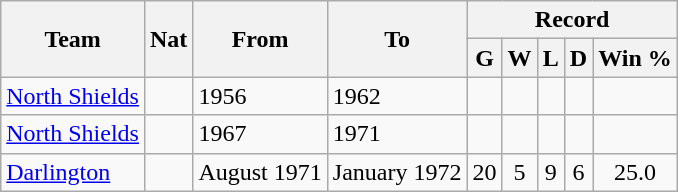<table class="wikitable" style="text-align: center">
<tr>
<th rowspan="2">Team</th>
<th rowspan="2">Nat</th>
<th rowspan="2">From</th>
<th rowspan="2">To</th>
<th colspan="5">Record</th>
</tr>
<tr>
<th>G</th>
<th>W</th>
<th>L</th>
<th>D</th>
<th>Win %</th>
</tr>
<tr>
<td align=left><a href='#'>North Shields</a></td>
<td></td>
<td align=left>1956</td>
<td align=left>1962</td>
<td></td>
<td></td>
<td></td>
<td></td>
<td></td>
</tr>
<tr>
<td align=left><a href='#'>North Shields</a></td>
<td></td>
<td align=left>1967</td>
<td align=left>1971</td>
<td></td>
<td></td>
<td></td>
<td></td>
<td></td>
</tr>
<tr>
<td align=left><a href='#'>Darlington</a></td>
<td></td>
<td align=left>August 1971</td>
<td align=left>January 1972</td>
<td>20</td>
<td>5</td>
<td>9</td>
<td>6</td>
<td>25.0</td>
</tr>
</table>
